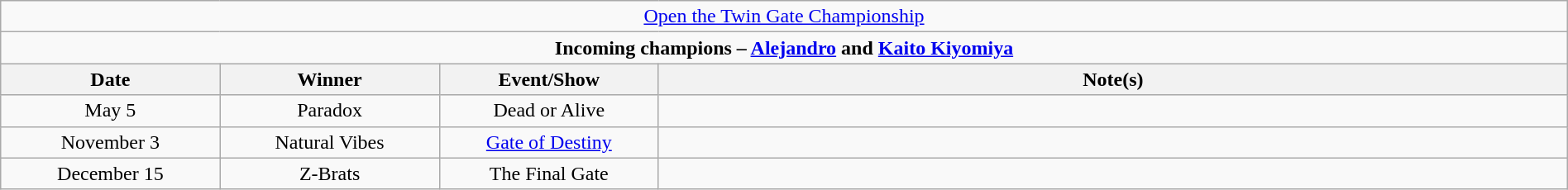<table class="wikitable" style="text-align:center; width:100%;">
<tr>
<td colspan="4" style="text-align: center;"><a href='#'>Open the Twin Gate Championship</a></td>
</tr>
<tr>
<td colspan="4" style="text-align: center;"><strong>Incoming champions – <a href='#'>Alejandro</a> and <a href='#'>Kaito Kiyomiya</a></strong></td>
</tr>
<tr>
<th width=14%>Date</th>
<th width=14%>Winner</th>
<th width=14%>Event/Show</th>
<th width=58%>Note(s)</th>
</tr>
<tr>
<td>May 5</td>
<td>Paradox<br></td>
<td>Dead or Alive</td>
<td></td>
</tr>
<tr>
<td>November 3</td>
<td>Natural Vibes<br></td>
<td><a href='#'>Gate of Destiny</a></td>
<td></td>
</tr>
<tr>
<td>December 15</td>
<td>Z-Brats<br></td>
<td>The Final Gate</td>
<td></td>
</tr>
</table>
